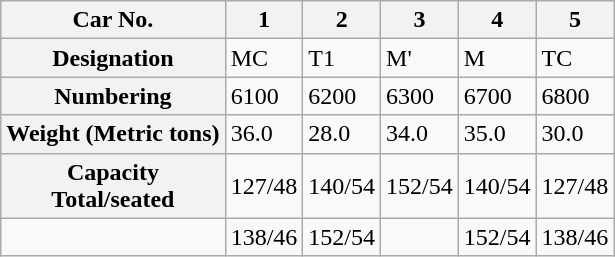<table class="wikitable">
<tr>
<th>Car No.</th>
<th>1</th>
<th>2</th>
<th>3</th>
<th>4</th>
<th>5</th>
</tr>
<tr>
<th>Designation</th>
<td>MC</td>
<td>T1</td>
<td>M'</td>
<td>M</td>
<td>TC</td>
</tr>
<tr>
<th>Numbering</th>
<td>6100</td>
<td>6200</td>
<td>6300</td>
<td>6700</td>
<td>6800</td>
</tr>
<tr>
<th>Weight (Metric tons)</th>
<td>36.0</td>
<td>28.0</td>
<td>34.0</td>
<td>35.0</td>
<td>30.0</td>
</tr>
<tr>
<th>Capacity<br>Total/seated</th>
<td>127/48</td>
<td>140/54</td>
<td>152/54</td>
<td>140/54</td>
<td>127/48</td>
</tr>
<tr>
<td> </td>
<td>138/46</td>
<td>152/54</td>
<td> </td>
<td>152/54</td>
<td>138/46</td>
</tr>
</table>
